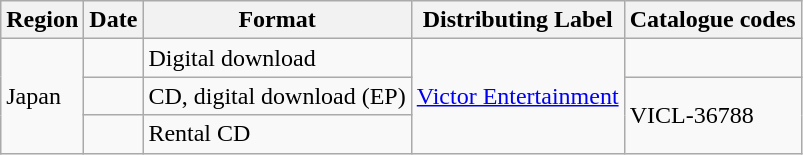<table class="wikitable">
<tr>
<th>Region</th>
<th>Date</th>
<th>Format</th>
<th>Distributing Label</th>
<th>Catalogue codes</th>
</tr>
<tr>
<td rowspan="3">Japan</td>
<td></td>
<td>Digital download</td>
<td rowspan="3"><a href='#'>Victor Entertainment</a></td>
<td rowspan="1"></td>
</tr>
<tr>
<td></td>
<td>CD, digital download (EP)</td>
<td rowspan="2">VICL-36788</td>
</tr>
<tr>
<td></td>
<td>Rental CD</td>
</tr>
</table>
